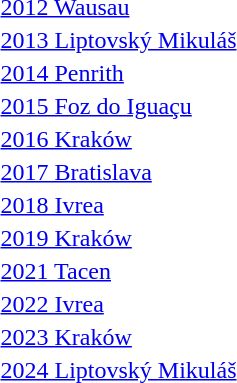<table>
<tr>
<td><a href='#'>2012 Wausau</a></td>
<td></td>
<td></td>
<td></td>
</tr>
<tr>
<td><a href='#'>2013 Liptovský Mikuláš</a></td>
<td></td>
<td></td>
<td></td>
</tr>
<tr>
<td><a href='#'>2014 Penrith</a></td>
<td></td>
<td></td>
<td></td>
</tr>
<tr>
<td><a href='#'>2015 Foz do Iguaçu</a></td>
<td></td>
<td></td>
<td></td>
</tr>
<tr>
<td><a href='#'>2016 Kraków</a></td>
<td></td>
<td></td>
<td></td>
</tr>
<tr>
<td><a href='#'>2017 Bratislava</a></td>
<td></td>
<td></td>
<td></td>
</tr>
<tr>
<td><a href='#'>2018 Ivrea</a></td>
<td></td>
<td></td>
<td></td>
</tr>
<tr>
<td><a href='#'>2019 Kraków</a></td>
<td></td>
<td></td>
<td></td>
</tr>
<tr>
<td><a href='#'>2021 Tacen</a></td>
<td></td>
<td></td>
<td></td>
</tr>
<tr>
<td><a href='#'>2022 Ivrea</a></td>
<td></td>
<td></td>
<td></td>
</tr>
<tr>
<td><a href='#'>2023 Kraków</a></td>
<td></td>
<td></td>
<td></td>
</tr>
<tr>
<td><a href='#'>2024 Liptovský Mikuláš</a></td>
<td></td>
<td></td>
<td></td>
</tr>
</table>
